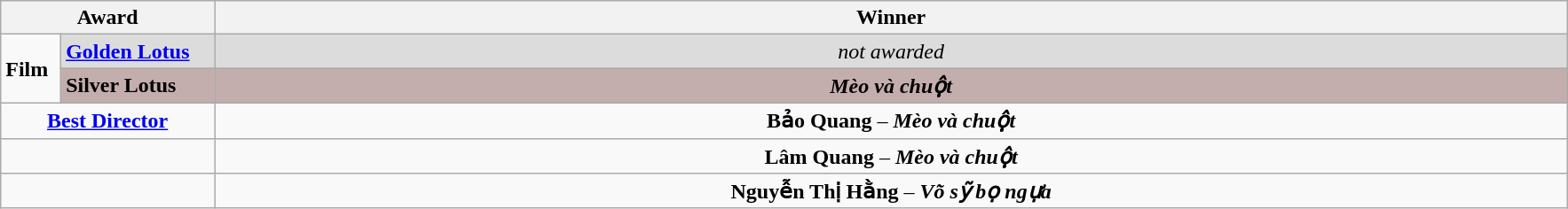<table class=wikitable>
<tr>
<th width="12%" colspan="2">Award</th>
<th width="76%">Winner</th>
</tr>
<tr>
<td rowspan="2"><strong>Film</strong></td>
<td style="background:#DCDCDC"><strong><a href='#'>Golden Lotus</a></strong></td>
<td style="background:#DCDCDC" align=center><em>not awarded</em></td>
</tr>
<tr>
<td style="background:#C4AEAD"><strong>Silver Lotus</strong></td>
<td style="background:#C4AEAD" align=center><strong><em>Mèo và chuột</em></strong></td>
</tr>
<tr>
<td colspan="2" align=center><strong><a href='#'>Best Director</a></strong></td>
<td align=center><strong>Bảo Quang</strong> – <strong><em>Mèo và chuột</em></strong></td>
</tr>
<tr>
<td colspan="2" align=center><strong></strong></td>
<td align=center><strong>Lâm Quang</strong> – <strong><em>Mèo và chuột</em></strong></td>
</tr>
<tr>
<td colspan="2" align=center><strong></strong></td>
<td align=center><strong>Nguyễn Thị Hằng</strong> – <strong><em>Võ sỹ bọ ngựa</em></strong></td>
</tr>
</table>
